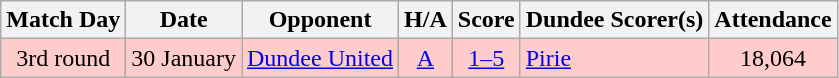<table class="wikitable" style="text-align:center">
<tr>
<th>Match Day</th>
<th>Date</th>
<th>Opponent</th>
<th>H/A</th>
<th>Score</th>
<th>Dundee Scorer(s)</th>
<th>Attendance</th>
</tr>
<tr bgcolor="#FFCCCC">
<td>3rd round</td>
<td align="left">30 January</td>
<td align="left"><a href='#'>Dundee United</a></td>
<td><a href='#'>A</a></td>
<td><a href='#'>1–5</a></td>
<td align="left"><a href='#'>Pirie</a></td>
<td>18,064</td>
</tr>
</table>
